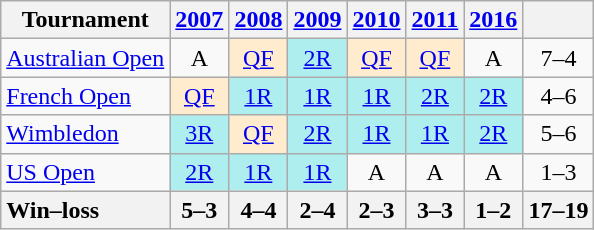<table class="wikitable" style="text-align:center;">
<tr>
<th>Tournament</th>
<th><a href='#'>2007</a></th>
<th><a href='#'>2008</a></th>
<th><a href='#'>2009</a></th>
<th><a href='#'>2010</a></th>
<th><a href='#'>2011</a></th>
<th><a href='#'>2016</a></th>
<th></th>
</tr>
<tr>
<td align="left"><a href='#'>Australian Open</a></td>
<td>A</td>
<td bgcolor="#ffebcd"><a href='#'>QF</a></td>
<td bgcolor="#afeeee"><a href='#'>2R</a></td>
<td bgcolor="#ffebcd"><a href='#'>QF</a></td>
<td bgcolor="#ffebcd"><a href='#'>QF</a></td>
<td>A</td>
<td>7–4</td>
</tr>
<tr>
<td align="left"><a href='#'>French Open</a></td>
<td bgcolor="#ffebcd"><a href='#'>QF</a></td>
<td bgcolor="#afeeee"><a href='#'>1R</a></td>
<td bgcolor="#afeeee"><a href='#'>1R</a></td>
<td bgcolor="#afeeee"><a href='#'>1R</a></td>
<td bgcolor="#afeeee"><a href='#'>2R</a></td>
<td bgcolor="#afeeee"><a href='#'>2R</a></td>
<td>4–6</td>
</tr>
<tr>
<td align="left"><a href='#'>Wimbledon</a></td>
<td bgcolor="#afeeee"><a href='#'>3R</a></td>
<td bgcolor="#ffebcd"><a href='#'>QF</a></td>
<td bgcolor="#afeeee"><a href='#'>2R</a></td>
<td bgcolor="#afeeee"><a href='#'>1R</a></td>
<td bgcolor="#afeeee"><a href='#'>1R</a></td>
<td bgcolor="#afeeee"><a href='#'>2R</a></td>
<td>5–6</td>
</tr>
<tr>
<td align="left"><a href='#'>US Open</a></td>
<td bgcolor="#afeeee"><a href='#'>2R</a></td>
<td bgcolor="#afeeee"><a href='#'>1R</a></td>
<td bgcolor="#afeeee"><a href='#'>1R</a></td>
<td>A</td>
<td>A</td>
<td>A</td>
<td>1–3</td>
</tr>
<tr>
<th style="text-align:left">Win–loss</th>
<th>5–3</th>
<th>4–4</th>
<th>2–4</th>
<th>2–3</th>
<th>3–3</th>
<th>1–2</th>
<th>17–19</th>
</tr>
</table>
